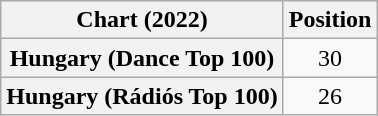<table class="wikitable sortable plainrowheaders" style="text-align:center">
<tr>
<th scope="col">Chart (2022)</th>
<th scope="col">Position</th>
</tr>
<tr>
<th scope="row">Hungary (Dance Top 100)</th>
<td>30</td>
</tr>
<tr>
<th scope="row">Hungary (Rádiós Top 100)</th>
<td>26</td>
</tr>
</table>
